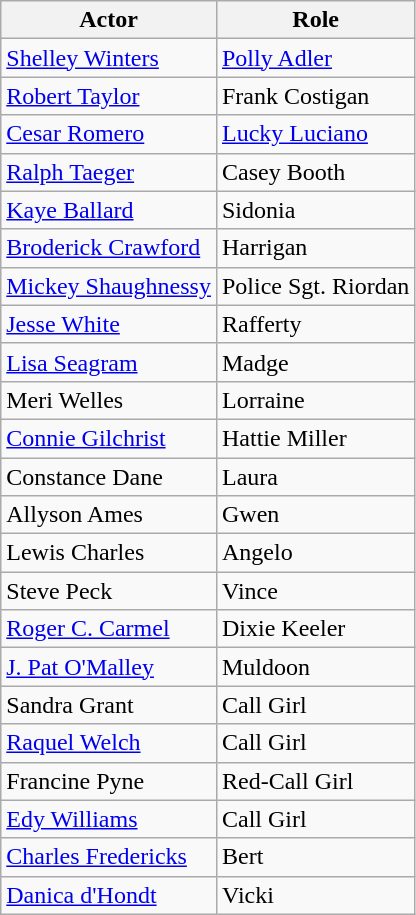<table class="wikitable">
<tr>
<th>Actor</th>
<th>Role</th>
</tr>
<tr>
<td><a href='#'>Shelley Winters</a></td>
<td><a href='#'>Polly Adler</a></td>
</tr>
<tr>
<td><a href='#'>Robert Taylor</a></td>
<td>Frank Costigan</td>
</tr>
<tr>
<td><a href='#'>Cesar Romero</a></td>
<td><a href='#'>Lucky Luciano</a></td>
</tr>
<tr>
<td><a href='#'>Ralph Taeger</a></td>
<td>Casey Booth</td>
</tr>
<tr>
<td><a href='#'>Kaye Ballard</a></td>
<td>Sidonia</td>
</tr>
<tr>
<td><a href='#'>Broderick Crawford</a></td>
<td>Harrigan</td>
</tr>
<tr>
<td><a href='#'>Mickey Shaughnessy</a></td>
<td>Police Sgt. Riordan</td>
</tr>
<tr>
<td><a href='#'>Jesse White</a></td>
<td>Rafferty</td>
</tr>
<tr>
<td><a href='#'>Lisa Seagram</a></td>
<td>Madge</td>
</tr>
<tr>
<td>Meri Welles</td>
<td>Lorraine</td>
</tr>
<tr>
<td><a href='#'>Connie Gilchrist</a></td>
<td>Hattie Miller</td>
</tr>
<tr>
<td>Constance Dane</td>
<td>Laura</td>
</tr>
<tr>
<td>Allyson Ames</td>
<td>Gwen</td>
</tr>
<tr>
<td>Lewis Charles</td>
<td>Angelo</td>
</tr>
<tr>
<td>Steve Peck</td>
<td>Vince</td>
</tr>
<tr>
<td><a href='#'>Roger C. Carmel</a></td>
<td>Dixie Keeler</td>
</tr>
<tr>
<td><a href='#'>J. Pat O'Malley</a></td>
<td>Muldoon</td>
</tr>
<tr>
<td>Sandra Grant</td>
<td>Call Girl</td>
</tr>
<tr>
<td><a href='#'>Raquel Welch</a></td>
<td>Call Girl</td>
</tr>
<tr>
<td>Francine Pyne</td>
<td>Red-Call Girl</td>
</tr>
<tr>
<td><a href='#'>Edy Williams</a></td>
<td>Call Girl</td>
</tr>
<tr>
<td><a href='#'>Charles Fredericks</a></td>
<td>Bert</td>
</tr>
<tr>
<td><a href='#'>Danica d'Hondt</a></td>
<td>Vicki</td>
</tr>
</table>
